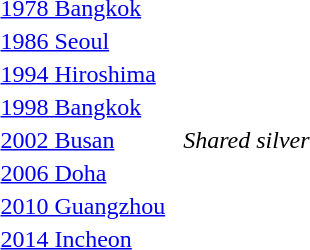<table>
<tr>
<td><a href='#'>1978 Bangkok</a></td>
<td></td>
<td></td>
<td></td>
</tr>
<tr>
<td><a href='#'>1986 Seoul</a></td>
<td></td>
<td></td>
<td></td>
</tr>
<tr>
<td><a href='#'>1994 Hiroshima</a></td>
<td></td>
<td></td>
<td></td>
</tr>
<tr>
<td><a href='#'>1998 Bangkok</a></td>
<td></td>
<td></td>
<td></td>
</tr>
<tr>
<td rowspan=2><a href='#'>2002 Busan</a></td>
<td rowspan=2></td>
<td></td>
<td rowspan=2><em>Shared silver</em></td>
</tr>
<tr>
<td></td>
</tr>
<tr>
<td><a href='#'>2006 Doha</a></td>
<td></td>
<td></td>
<td></td>
</tr>
<tr>
<td><a href='#'>2010 Guangzhou</a></td>
<td></td>
<td></td>
<td></td>
</tr>
<tr>
<td><a href='#'>2014 Incheon</a></td>
<td></td>
<td></td>
<td></td>
</tr>
</table>
